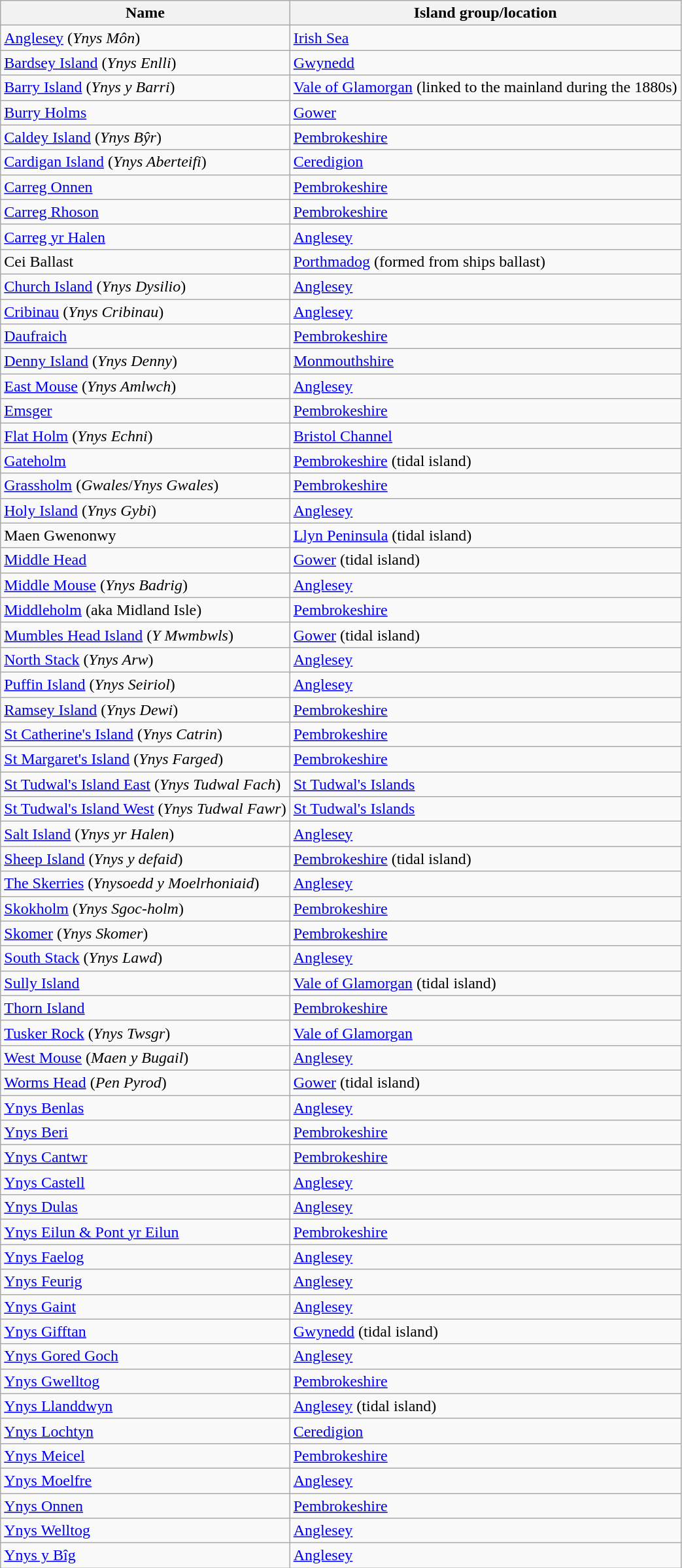<table class="wikitable sortable static-row-numbers static-row-header-text ">
<tr>
<th align=left>Name</th>
<th align=left>Island group/location</th>
</tr>
<tr>
<td><a href='#'>Anglesey</a> (<em>Ynys Môn</em>)</td>
<td><a href='#'>Irish Sea</a></td>
</tr>
<tr>
<td><a href='#'>Bardsey Island</a> (<em>Ynys Enlli</em>)</td>
<td><a href='#'>Gwynedd</a></td>
</tr>
<tr>
<td><a href='#'>Barry Island</a> (<em>Ynys y Barri</em>)</td>
<td><a href='#'>Vale of Glamorgan</a> (linked to the mainland during the 1880s)</td>
</tr>
<tr>
<td><a href='#'>Burry Holms</a></td>
<td><a href='#'>Gower</a></td>
</tr>
<tr>
<td><a href='#'>Caldey Island</a> (<em>Ynys Bŷr</em>)</td>
<td><a href='#'>Pembrokeshire</a></td>
</tr>
<tr>
<td><a href='#'>Cardigan Island</a> (<em>Ynys Aberteifi</em>)</td>
<td><a href='#'>Ceredigion</a></td>
</tr>
<tr>
<td><a href='#'>Carreg Onnen</a></td>
<td><a href='#'>Pembrokeshire</a></td>
</tr>
<tr>
<td><a href='#'>Carreg Rhoson</a></td>
<td><a href='#'>Pembrokeshire</a></td>
</tr>
<tr>
<td><a href='#'>Carreg yr Halen</a></td>
<td><a href='#'>Anglesey</a></td>
</tr>
<tr>
<td>Cei Ballast</td>
<td><a href='#'>Porthmadog</a> (formed from ships ballast)</td>
</tr>
<tr>
<td><a href='#'>Church Island</a> (<em>Ynys Dysilio</em>)</td>
<td><a href='#'>Anglesey</a></td>
</tr>
<tr>
<td><a href='#'>Cribinau</a> (<em>Ynys Cribinau</em>)</td>
<td><a href='#'>Anglesey</a></td>
</tr>
<tr>
<td><a href='#'>Daufraich</a></td>
<td><a href='#'>Pembrokeshire</a></td>
</tr>
<tr>
<td><a href='#'>Denny Island</a> (<em>Ynys Denny</em>)</td>
<td><a href='#'>Monmouthshire</a></td>
</tr>
<tr>
<td><a href='#'>East Mouse</a> (<em>Ynys Amlwch</em>)</td>
<td><a href='#'>Anglesey</a></td>
</tr>
<tr>
<td><a href='#'>Emsger</a></td>
<td><a href='#'>Pembrokeshire</a></td>
</tr>
<tr>
<td><a href='#'>Flat Holm</a> (<em>Ynys Echni</em>)</td>
<td><a href='#'>Bristol Channel</a></td>
</tr>
<tr>
<td><a href='#'>Gateholm</a></td>
<td><a href='#'>Pembrokeshire</a> (tidal island)</td>
</tr>
<tr>
<td><a href='#'>Grassholm</a> (<em>Gwales</em>/<em>Ynys Gwales</em>)</td>
<td><a href='#'>Pembrokeshire</a></td>
</tr>
<tr>
<td><a href='#'>Holy Island</a> (<em>Ynys Gybi</em>)</td>
<td><a href='#'>Anglesey</a></td>
</tr>
<tr>
<td>Maen Gwenonwy</td>
<td><a href='#'>Llyn Peninsula</a> (tidal island)</td>
</tr>
<tr>
<td><a href='#'>Middle Head</a></td>
<td><a href='#'>Gower</a> (tidal island)</td>
</tr>
<tr>
<td><a href='#'>Middle Mouse</a> (<em>Ynys Badrig</em>)</td>
<td><a href='#'>Anglesey</a></td>
</tr>
<tr>
<td><a href='#'>Middleholm</a> (aka Midland Isle)</td>
<td><a href='#'>Pembrokeshire</a></td>
</tr>
<tr>
<td><a href='#'>Mumbles Head Island</a> (<em>Y Mwmbwls</em>)</td>
<td><a href='#'>Gower</a> (tidal island)</td>
</tr>
<tr>
<td><a href='#'>North Stack</a> (<em>Ynys Arw</em>)</td>
<td><a href='#'>Anglesey</a></td>
</tr>
<tr>
<td><a href='#'>Puffin Island</a> (<em>Ynys Seiriol</em>)</td>
<td><a href='#'>Anglesey</a></td>
</tr>
<tr>
<td><a href='#'>Ramsey Island</a> (<em>Ynys Dewi</em>)</td>
<td><a href='#'>Pembrokeshire</a></td>
</tr>
<tr>
<td><a href='#'>St Catherine's Island</a> (<em>Ynys Catrin</em>)</td>
<td><a href='#'>Pembrokeshire</a></td>
</tr>
<tr>
<td><a href='#'>St Margaret's Island</a> (<em>Ynys Farged</em>)</td>
<td><a href='#'>Pembrokeshire</a></td>
</tr>
<tr>
<td><a href='#'>St Tudwal's Island East</a> (<em>Ynys Tudwal Fach</em>)</td>
<td><a href='#'>St Tudwal's Islands</a></td>
</tr>
<tr>
<td><a href='#'>St Tudwal's Island West</a> (<em>Ynys Tudwal Fawr</em>)</td>
<td><a href='#'>St Tudwal's Islands</a></td>
</tr>
<tr>
<td><a href='#'>Salt Island</a> (<em>Ynys yr Halen</em>)</td>
<td><a href='#'>Anglesey</a></td>
</tr>
<tr>
<td><a href='#'>Sheep Island</a> (<em>Ynys y defaid</em>)</td>
<td><a href='#'>Pembrokeshire</a> (tidal island)</td>
</tr>
<tr>
<td><a href='#'>The Skerries</a> (<em>Ynysoedd y Moelrhoniaid</em>)</td>
<td><a href='#'>Anglesey</a></td>
</tr>
<tr>
<td><a href='#'>Skokholm</a> (<em>Ynys Sgoc-holm</em>)</td>
<td><a href='#'>Pembrokeshire</a></td>
</tr>
<tr>
<td><a href='#'>Skomer</a> (<em>Ynys Skomer</em>)</td>
<td><a href='#'>Pembrokeshire</a></td>
</tr>
<tr>
<td><a href='#'>South Stack</a> (<em>Ynys Lawd</em>)</td>
<td><a href='#'>Anglesey</a></td>
</tr>
<tr>
<td><a href='#'>Sully Island</a></td>
<td><a href='#'>Vale of Glamorgan</a> (tidal island)</td>
</tr>
<tr>
<td><a href='#'>Thorn Island</a></td>
<td><a href='#'>Pembrokeshire</a></td>
</tr>
<tr>
<td><a href='#'>Tusker Rock</a> (<em>Ynys Twsgr</em>)</td>
<td><a href='#'>Vale of Glamorgan</a></td>
</tr>
<tr>
<td><a href='#'>West Mouse</a> (<em>Maen y Bugail</em>)</td>
<td><a href='#'>Anglesey</a></td>
</tr>
<tr>
<td><a href='#'>Worms Head</a> (<em>Pen Pyrod</em>)</td>
<td><a href='#'>Gower</a> (tidal island)</td>
</tr>
<tr>
<td><a href='#'>Ynys Benlas</a></td>
<td><a href='#'>Anglesey</a></td>
</tr>
<tr>
<td><a href='#'>Ynys Beri</a></td>
<td><a href='#'>Pembrokeshire</a></td>
</tr>
<tr>
<td><a href='#'>Ynys Cantwr</a></td>
<td><a href='#'>Pembrokeshire</a></td>
</tr>
<tr>
<td><a href='#'>Ynys Castell</a></td>
<td><a href='#'>Anglesey</a></td>
</tr>
<tr>
<td><a href='#'>Ynys Dulas</a></td>
<td><a href='#'>Anglesey</a></td>
</tr>
<tr>
<td><a href='#'>Ynys Eilun & Pont yr Eilun</a></td>
<td><a href='#'>Pembrokeshire</a></td>
</tr>
<tr>
<td><a href='#'>Ynys Faelog</a></td>
<td><a href='#'>Anglesey</a></td>
</tr>
<tr>
<td><a href='#'>Ynys Feurig</a></td>
<td><a href='#'>Anglesey</a></td>
</tr>
<tr>
<td><a href='#'>Ynys Gaint</a></td>
<td><a href='#'>Anglesey</a></td>
</tr>
<tr>
<td><a href='#'>Ynys Gifftan</a></td>
<td><a href='#'>Gwynedd</a> (tidal island)</td>
</tr>
<tr>
<td><a href='#'>Ynys Gored Goch</a></td>
<td><a href='#'>Anglesey</a></td>
</tr>
<tr>
<td><a href='#'>Ynys Gwelltog</a></td>
<td><a href='#'>Pembrokeshire</a></td>
</tr>
<tr>
<td><a href='#'>Ynys Llanddwyn</a></td>
<td><a href='#'>Anglesey</a> (tidal island)</td>
</tr>
<tr>
<td><a href='#'>Ynys Lochtyn</a></td>
<td><a href='#'>Ceredigion</a></td>
</tr>
<tr>
<td><a href='#'>Ynys Meicel</a></td>
<td><a href='#'>Pembrokeshire</a></td>
</tr>
<tr>
<td><a href='#'>Ynys Moelfre</a></td>
<td><a href='#'>Anglesey</a></td>
</tr>
<tr>
<td><a href='#'>Ynys Onnen</a></td>
<td><a href='#'>Pembrokeshire</a></td>
</tr>
<tr>
<td><a href='#'>Ynys Welltog</a></td>
<td><a href='#'>Anglesey</a></td>
</tr>
<tr>
<td><a href='#'>Ynys y Bîg</a></td>
<td><a href='#'>Anglesey</a></td>
</tr>
</table>
